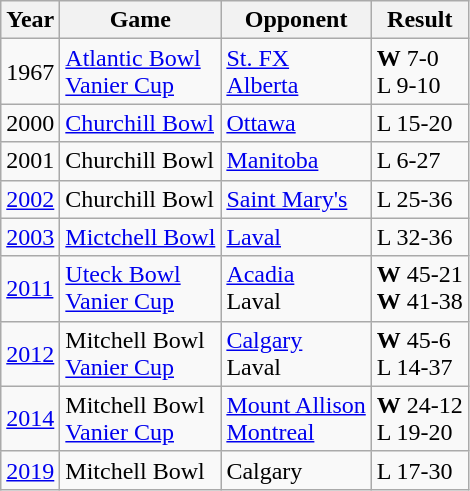<table class="wikitable">
<tr>
<th>Year</th>
<th>Game</th>
<th>Opponent</th>
<th>Result</th>
</tr>
<tr>
<td>1967</td>
<td><a href='#'>Atlantic Bowl</a><br><a href='#'>Vanier Cup</a></td>
<td><a href='#'>St. FX</a><br><a href='#'>Alberta</a></td>
<td><strong>W</strong> 7-0<br>L 9-10</td>
</tr>
<tr>
<td>2000</td>
<td><a href='#'>Churchill Bowl</a></td>
<td><a href='#'>Ottawa</a></td>
<td>L 15-20</td>
</tr>
<tr>
<td>2001</td>
<td>Churchill Bowl</td>
<td><a href='#'>Manitoba</a></td>
<td>L 6-27</td>
</tr>
<tr>
<td><a href='#'>2002</a></td>
<td>Churchill Bowl</td>
<td><a href='#'>Saint Mary's</a></td>
<td>L 25-36</td>
</tr>
<tr>
<td><a href='#'>2003</a></td>
<td><a href='#'>Mictchell Bowl</a></td>
<td><a href='#'>Laval</a></td>
<td>L 32-36</td>
</tr>
<tr>
<td><a href='#'>2011</a></td>
<td><a href='#'>Uteck Bowl</a><br><a href='#'>Vanier Cup</a></td>
<td><a href='#'>Acadia</a><br>Laval</td>
<td><strong>W</strong> 45-21<br><strong>W</strong> 41-38</td>
</tr>
<tr>
<td><a href='#'>2012</a></td>
<td>Mitchell Bowl<br><a href='#'>Vanier Cup</a></td>
<td><a href='#'>Calgary</a><br>Laval</td>
<td><strong>W</strong> 45-6<br>L 14-37</td>
</tr>
<tr>
<td><a href='#'>2014</a></td>
<td>Mitchell Bowl<br><a href='#'>Vanier Cup</a></td>
<td><a href='#'>Mount Allison</a><br><a href='#'>Montreal</a></td>
<td><strong>W</strong> 24-12<br>L 19-20</td>
</tr>
<tr>
<td><a href='#'>2019</a></td>
<td>Mitchell Bowl</td>
<td>Calgary</td>
<td>L 17-30</td>
</tr>
</table>
